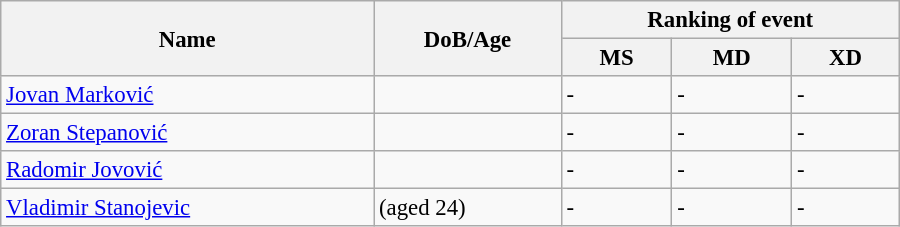<table class="wikitable" style="width:600px; font-size:95%;">
<tr>
<th rowspan="2" align="left">Name</th>
<th rowspan="2" align="left">DoB/Age</th>
<th colspan="3" align="center">Ranking of event</th>
</tr>
<tr>
<th align="center">MS</th>
<th>MD</th>
<th align="center">XD</th>
</tr>
<tr>
<td><a href='#'>Jovan Marković</a></td>
<td></td>
<td>-</td>
<td>-</td>
<td>-</td>
</tr>
<tr>
<td><a href='#'>Zoran Stepanović</a></td>
<td></td>
<td>-</td>
<td>-</td>
<td>-</td>
</tr>
<tr>
<td><a href='#'>Radomir Jovović</a></td>
<td></td>
<td>-</td>
<td>-</td>
<td>-</td>
</tr>
<tr>
<td><a href='#'>Vladimir Stanojevic</a></td>
<td> (aged 24)</td>
<td>-</td>
<td>-</td>
<td>-</td>
</tr>
</table>
